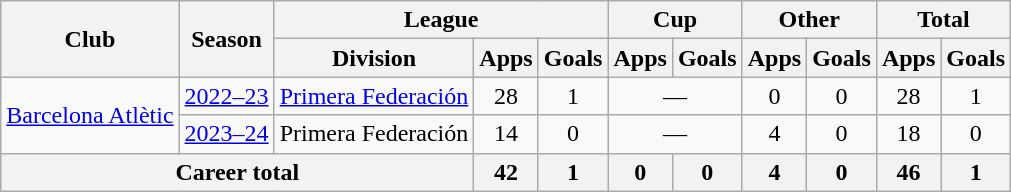<table class="wikitable" style="text-align: center">
<tr>
<th rowspan="2">Club</th>
<th rowspan="2">Season</th>
<th colspan="3">League</th>
<th colspan="2">Cup</th>
<th colspan="2">Other</th>
<th colspan="2">Total</th>
</tr>
<tr>
<th>Division</th>
<th>Apps</th>
<th>Goals</th>
<th>Apps</th>
<th>Goals</th>
<th>Apps</th>
<th>Goals</th>
<th>Apps</th>
<th>Goals</th>
</tr>
<tr>
<td rowspan="2"><a href='#'>Barcelona Atlètic</a></td>
<td><a href='#'>2022–23</a></td>
<td><a href='#'>Primera Federación</a></td>
<td>28</td>
<td>1</td>
<td colspan="2">—</td>
<td>0</td>
<td>0</td>
<td>28</td>
<td>1</td>
</tr>
<tr>
<td><a href='#'>2023–24</a></td>
<td>Primera Federación</td>
<td>14</td>
<td>0</td>
<td colspan="2">—</td>
<td>4</td>
<td>0</td>
<td>18</td>
<td>0</td>
</tr>
<tr>
<th colspan="3">Career total</th>
<th>42</th>
<th>1</th>
<th>0</th>
<th>0</th>
<th>4</th>
<th>0</th>
<th>46</th>
<th>1</th>
</tr>
</table>
